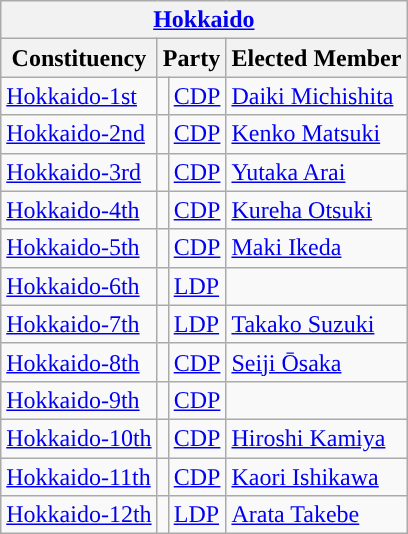<table class="wikitable">
<tr>
<th colspan=4><a href='#'>Hokkaido</a></th>
</tr>
<tr>
<th>Constituency</th>
<th colspan=2>Party</th>
<th>Elected Member</th>
</tr>
<tr>
<td><a href='#'>Hokkaido-1st</a></td>
<td style="background:"></td>
<td><a href='#'>CDP</a></td>
<td><a href='#'>Daiki Michishita</a></td>
</tr>
<tr>
<td><a href='#'>Hokkaido-2nd</a></td>
<td style="background:"></td>
<td><a href='#'>CDP</a></td>
<td><a href='#'>Kenko Matsuki</a></td>
</tr>
<tr>
<td><a href='#'>Hokkaido-3rd</a></td>
<td style="background:"></td>
<td><a href='#'>CDP</a></td>
<td><a href='#'>Yutaka Arai</a></td>
</tr>
<tr>
<td><a href='#'>Hokkaido-4th</a></td>
<td style="background:"></td>
<td><a href='#'>CDP</a></td>
<td><a href='#'>Kureha Otsuki</a></td>
</tr>
<tr>
<td><a href='#'>Hokkaido-5th</a></td>
<td style="background:"></td>
<td><a href='#'>CDP</a></td>
<td><a href='#'>Maki Ikeda</a></td>
</tr>
<tr>
<td><a href='#'>Hokkaido-6th</a></td>
<td style="background:"></td>
<td><a href='#'>LDP</a></td>
<td></td>
</tr>
<tr>
<td><a href='#'>Hokkaido-7th</a></td>
<td style="background:"></td>
<td><a href='#'>LDP</a></td>
<td><a href='#'>Takako Suzuki</a></td>
</tr>
<tr>
<td><a href='#'>Hokkaido-8th</a></td>
<td style="background:"></td>
<td><a href='#'>CDP</a></td>
<td><a href='#'>Seiji Ōsaka</a></td>
</tr>
<tr>
<td><a href='#'>Hokkaido-9th</a></td>
<td style="background:"></td>
<td><a href='#'>CDP</a></td>
<td></td>
</tr>
<tr>
<td><a href='#'>Hokkaido-10th</a></td>
<td style="background:"></td>
<td><a href='#'>CDP</a></td>
<td><a href='#'>Hiroshi Kamiya</a></td>
</tr>
<tr>
<td><a href='#'>Hokkaido-11th</a></td>
<td style="background:"></td>
<td><a href='#'>CDP</a></td>
<td><a href='#'>Kaori Ishikawa</a></td>
</tr>
<tr>
<td><a href='#'>Hokkaido-12th</a></td>
<td style="background:"></td>
<td><a href='#'>LDP</a></td>
<td><a href='#'>Arata Takebe</a></td>
</tr>
</table>
